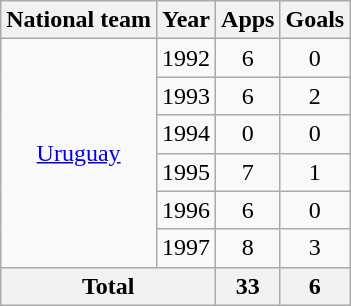<table class="wikitable" style="text-align:center">
<tr>
<th>National team</th>
<th>Year</th>
<th>Apps</th>
<th>Goals</th>
</tr>
<tr>
<td rowspan="6"><a href='#'>Uruguay</a></td>
<td>1992</td>
<td>6</td>
<td>0</td>
</tr>
<tr>
<td>1993</td>
<td>6</td>
<td>2</td>
</tr>
<tr>
<td>1994</td>
<td>0</td>
<td>0</td>
</tr>
<tr>
<td>1995</td>
<td>7</td>
<td>1</td>
</tr>
<tr>
<td>1996</td>
<td>6</td>
<td>0</td>
</tr>
<tr>
<td>1997</td>
<td>8</td>
<td>3</td>
</tr>
<tr>
<th colspan="2">Total</th>
<th>33</th>
<th>6</th>
</tr>
</table>
